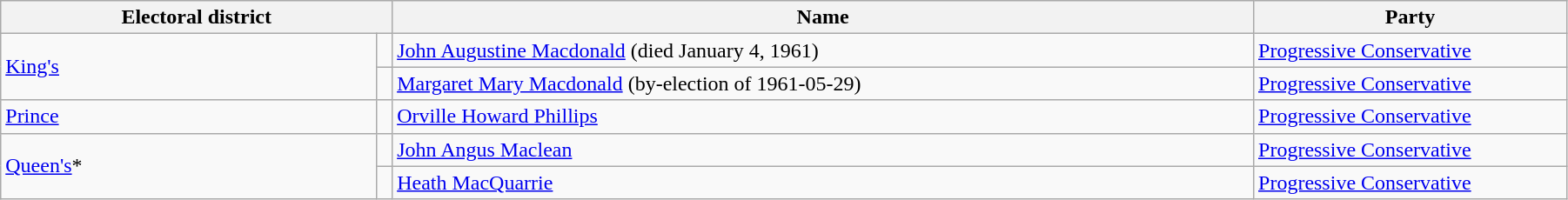<table class="wikitable" width=95%>
<tr>
<th colspan=2 width=25%>Electoral district</th>
<th>Name</th>
<th width=20%>Party</th>
</tr>
<tr>
<td width=24% rowspan=2><a href='#'>King's</a></td>
<td></td>
<td><a href='#'>John Augustine Macdonald</a> (died January 4, 1961)</td>
<td><a href='#'>Progressive Conservative</a></td>
</tr>
<tr>
<td></td>
<td><a href='#'>Margaret Mary Macdonald</a> (by-election of 1961-05-29)</td>
<td><a href='#'>Progressive Conservative</a></td>
</tr>
<tr>
<td><a href='#'>Prince</a></td>
<td></td>
<td><a href='#'>Orville Howard Phillips</a></td>
<td><a href='#'>Progressive Conservative</a></td>
</tr>
<tr>
<td rowspan=2><a href='#'>Queen's</a>*</td>
<td></td>
<td><a href='#'>John Angus Maclean</a></td>
<td><a href='#'>Progressive Conservative</a></td>
</tr>
<tr>
<td></td>
<td><a href='#'>Heath MacQuarrie</a></td>
<td><a href='#'>Progressive Conservative</a></td>
</tr>
</table>
